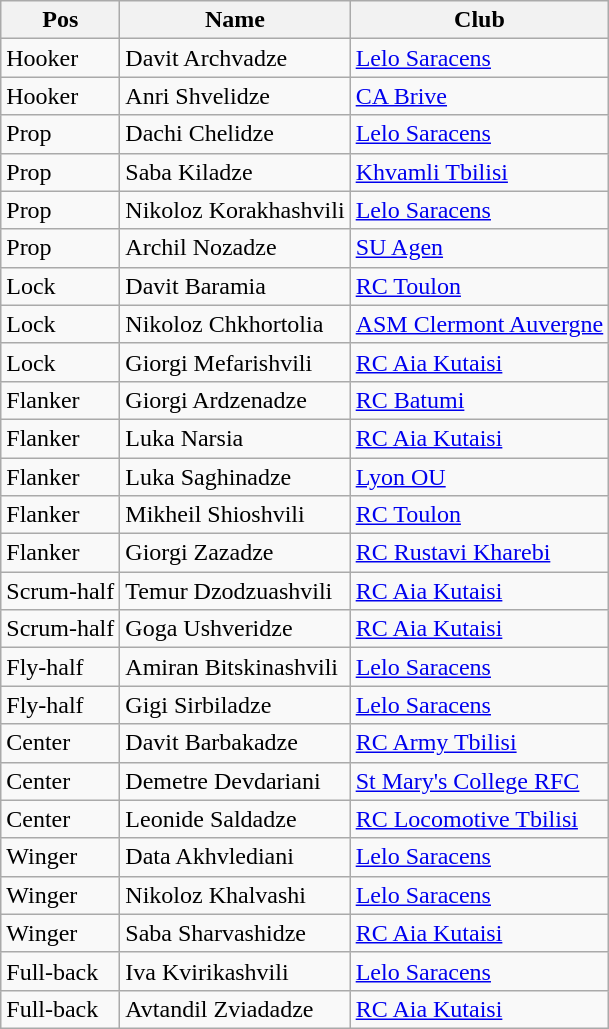<table class="wikitable">
<tr>
<th>Pos</th>
<th>Name</th>
<th>Club</th>
</tr>
<tr>
<td>Hooker</td>
<td>Davit Archvadze</td>
<td> <a href='#'>Lelo Saracens</a></td>
</tr>
<tr>
<td>Hooker</td>
<td>Anri Shvelidze</td>
<td> <a href='#'>CA Brive</a></td>
</tr>
<tr>
<td>Prop</td>
<td>Dachi Chelidze</td>
<td> <a href='#'>Lelo Saracens</a></td>
</tr>
<tr>
<td>Prop</td>
<td>Saba Kiladze</td>
<td> <a href='#'>Khvamli Tbilisi</a></td>
</tr>
<tr>
<td>Prop</td>
<td>Nikoloz Korakhashvili</td>
<td> <a href='#'>Lelo Saracens</a></td>
</tr>
<tr>
<td>Prop</td>
<td>Archil Nozadze</td>
<td> <a href='#'>SU Agen</a></td>
</tr>
<tr>
<td>Lock</td>
<td>Davit Baramia</td>
<td> <a href='#'>RC Toulon</a></td>
</tr>
<tr>
<td>Lock</td>
<td>Nikoloz Chkhortolia</td>
<td> <a href='#'>ASM Clermont Auvergne</a></td>
</tr>
<tr>
<td>Lock</td>
<td>Giorgi Mefarishvili</td>
<td> <a href='#'>RC Aia Kutaisi</a></td>
</tr>
<tr>
<td>Flanker</td>
<td>Giorgi Ardzenadze</td>
<td> <a href='#'>RC Batumi</a></td>
</tr>
<tr>
<td>Flanker</td>
<td>Luka Narsia</td>
<td> <a href='#'>RC Aia Kutaisi</a></td>
</tr>
<tr>
<td>Flanker</td>
<td>Luka Saghinadze</td>
<td> <a href='#'>Lyon OU</a></td>
</tr>
<tr>
<td>Flanker</td>
<td>Mikheil Shioshvili</td>
<td> <a href='#'>RC Toulon</a></td>
</tr>
<tr>
<td>Flanker</td>
<td>Giorgi Zazadze</td>
<td> <a href='#'>RC Rustavi Kharebi</a></td>
</tr>
<tr>
<td>Scrum-half</td>
<td>Temur Dzodzuashvili</td>
<td> <a href='#'>RC Aia Kutaisi</a></td>
</tr>
<tr>
<td>Scrum-half</td>
<td>Goga Ushveridze</td>
<td> <a href='#'>RC Aia Kutaisi</a></td>
</tr>
<tr>
<td>Fly-half</td>
<td>Amiran Bitskinashvili</td>
<td> <a href='#'>Lelo Saracens</a></td>
</tr>
<tr>
<td>Fly-half</td>
<td>Gigi Sirbiladze</td>
<td> <a href='#'>Lelo Saracens</a></td>
</tr>
<tr>
<td>Center</td>
<td>Davit Barbakadze</td>
<td> <a href='#'>RC Army Tbilisi</a></td>
</tr>
<tr>
<td>Center</td>
<td>Demetre Devdariani</td>
<td> <a href='#'>St Mary's College RFC</a></td>
</tr>
<tr>
<td>Center</td>
<td>Leonide Saldadze</td>
<td> <a href='#'>RC Locomotive Tbilisi</a></td>
</tr>
<tr>
<td>Winger</td>
<td>Data Akhvlediani</td>
<td> <a href='#'>Lelo Saracens</a></td>
</tr>
<tr>
<td>Winger</td>
<td>Nikoloz Khalvashi</td>
<td> <a href='#'>Lelo Saracens</a></td>
</tr>
<tr>
<td>Winger</td>
<td>Saba Sharvashidze</td>
<td> <a href='#'>RC Aia Kutaisi</a></td>
</tr>
<tr>
<td>Full-back</td>
<td>Iva Kvirikashvili</td>
<td> <a href='#'>Lelo Saracens</a></td>
</tr>
<tr>
<td>Full-back</td>
<td>Avtandil Zviadadze</td>
<td> <a href='#'>RC Aia Kutaisi</a></td>
</tr>
</table>
